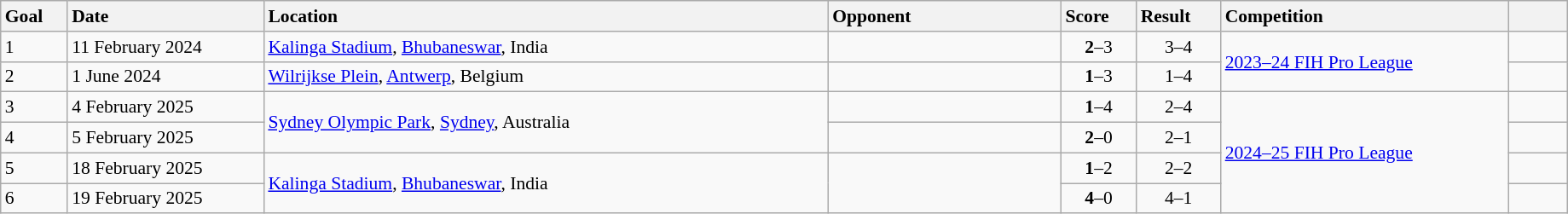<table class="wikitable sortable" style="font-size:90%" width=97%>
<tr>
<th style="width: 25px; text-align: left">Goal</th>
<th style="width: 100px; text-align: left">Date</th>
<th style="width: 300px; text-align: left">Location</th>
<th style="width: 120px; text-align: left">Opponent</th>
<th style="width: 30px; text-align: left">Score</th>
<th style="width: 30px; text-align: left">Result</th>
<th style="width: 150px; text-align: left">Competition</th>
<th style="width: 25px; text-align: left"></th>
</tr>
<tr>
<td>1</td>
<td>11 February 2024</td>
<td><a href='#'>Kalinga Stadium</a>, <a href='#'>Bhubaneswar</a>, India</td>
<td></td>
<td align="center"><strong>2</strong>–3</td>
<td align="center">3–4</td>
<td rowspan=2><a href='#'>2023–24 FIH Pro League</a></td>
<td></td>
</tr>
<tr>
<td>2</td>
<td>1 June 2024</td>
<td><a href='#'>Wilrijkse Plein</a>, <a href='#'>Antwerp</a>, Belgium</td>
<td></td>
<td align="center"><strong>1</strong>–3</td>
<td align="center">1–4</td>
<td></td>
</tr>
<tr>
<td>3</td>
<td>4 February 2025</td>
<td rowspan=2><a href='#'>Sydney Olympic Park</a>, <a href='#'>Sydney</a>, Australia</td>
<td></td>
<td align="center"><strong>1</strong>–4</td>
<td align="center">2–4</td>
<td rowspan=4><a href='#'>2024–25 FIH Pro League</a></td>
<td></td>
</tr>
<tr>
<td>4</td>
<td>5 February 2025</td>
<td></td>
<td align="center"><strong>2</strong>–0</td>
<td align="center">2–1</td>
<td></td>
</tr>
<tr>
<td>5</td>
<td>18 February 2025</td>
<td rowspan=2><a href='#'>Kalinga Stadium</a>, <a href='#'>Bhubaneswar</a>, India</td>
<td rowspan=2></td>
<td align="center"><strong>1</strong>–2</td>
<td align="center">2–2</td>
<td></td>
</tr>
<tr>
<td>6</td>
<td>19 February 2025</td>
<td align="center"><strong>4</strong>–0</td>
<td align="center">4–1</td>
<td></td>
</tr>
</table>
